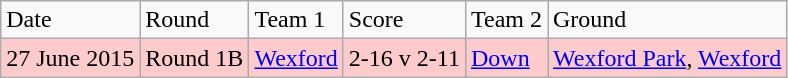<table class="wikitable">
<tr>
<td>Date</td>
<td>Round</td>
<td>Team 1</td>
<td>Score</td>
<td>Team 2</td>
<td>Ground</td>
</tr>
<tr style="background:#fdcbcb;">
<td>27 June 2015</td>
<td>Round 1B</td>
<td><a href='#'>Wexford</a></td>
<td>2-16 v 2-11</td>
<td><a href='#'>Down</a></td>
<td><a href='#'>Wexford Park</a>, <a href='#'>Wexford</a></td>
</tr>
</table>
